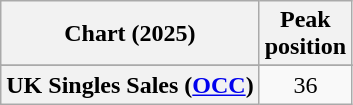<table class="wikitable sortable plainrowheaders" style="text-align:center">
<tr>
<th scope="col">Chart (2025)</th>
<th scope="col">Peak<br>position</th>
</tr>
<tr>
</tr>
<tr>
<th scope="row">UK Singles Sales (<a href='#'>OCC</a>)</th>
<td>36</td>
</tr>
</table>
